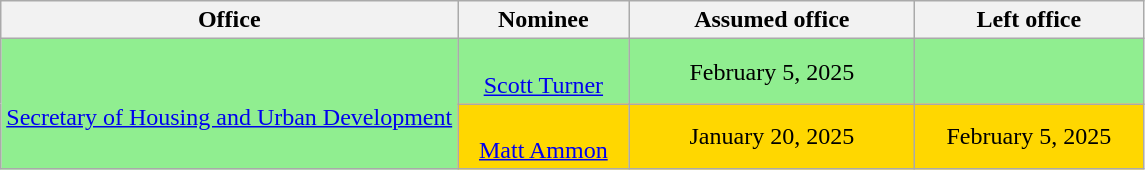<table class="wikitable sortable" style="text-align:center">
<tr>
<th style="width:40%;">Office</th>
<th style="width:15%;">Nominee</th>
<th style="width:25%;" data-sort- type="date">Assumed office</th>
<th style="width:20%;" data-sort- type="date">Left office</th>
</tr>
<tr style="background:lightgreen">
<td rowspan="2"><br><a href='#'>Secretary of Housing and Urban Development</a></td>
<td><br><a href='#'>Scott Turner</a></td>
<td>February 5, 2025<br></td>
<td></td>
</tr>
<tr style="background:gold">
<td><br><a href='#'>Matt Ammon</a></td>
<td>January 20, 2025</td>
<td>February 5, 2025</td>
</tr>
</table>
